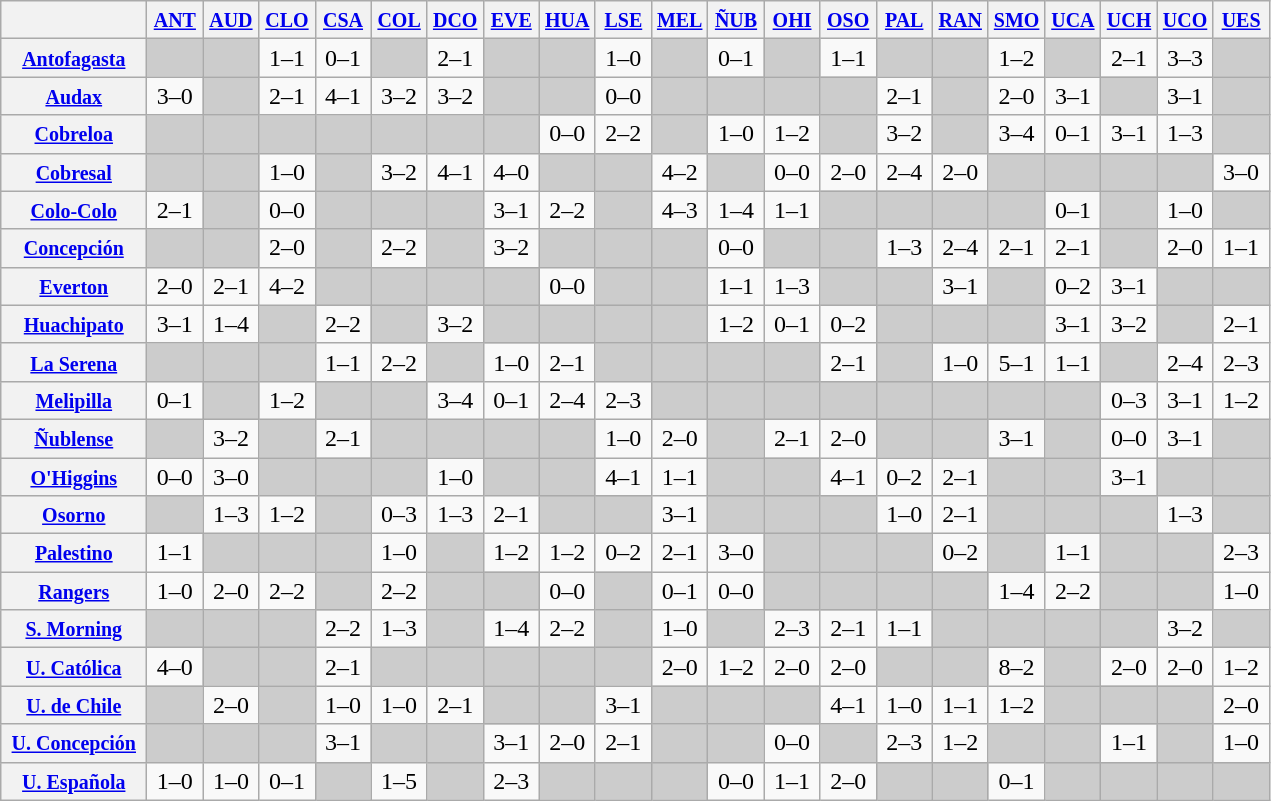<table class="wikitable" style="text-align:center">
<tr>
<th width="90"> </th>
<th width="30"><small><a href='#'>ANT</a></small></th>
<th width="30"><small><a href='#'>AUD</a></small></th>
<th width="30"><small><a href='#'>CLO</a></small></th>
<th width="30"><small><a href='#'>CSA</a></small></th>
<th width="30"><small><a href='#'>COL</a></small></th>
<th width="30"><small><a href='#'>DCO</a></small></th>
<th width="30"><small><a href='#'>EVE</a></small></th>
<th width="30"><small><a href='#'>HUA</a></small></th>
<th width="30"><small><a href='#'>LSE</a></small></th>
<th width="30"><small><a href='#'>MEL</a></small></th>
<th width="30"><small><a href='#'>ÑUB</a></small></th>
<th width="30"><small><a href='#'>OHI</a></small></th>
<th width="30"><small><a href='#'>OSO</a></small></th>
<th width="30"><small><a href='#'>PAL</a></small></th>
<th width="30"><small><a href='#'>RAN</a></small></th>
<th width="30"><small><a href='#'>SMO</a></small></th>
<th width="30"><small><a href='#'>UCA</a></small></th>
<th width="30"><small><a href='#'>UCH</a></small></th>
<th width="30"><small><a href='#'>UCO</a></small></th>
<th width="30"><small><a href='#'>UES</a></small></th>
</tr>
<tr>
<th><small><a href='#'>Antofagasta</a></small></th>
<td bgcolor="#CCCCCC"></td>
<td bgcolor="#CCCCCC"></td>
<td>1–1</td>
<td>0–1</td>
<td bgcolor="#CCCCCC"></td>
<td>2–1</td>
<td bgcolor="#CCCCCC"></td>
<td bgcolor="#CCCCCC"></td>
<td>1–0</td>
<td bgcolor="#CCCCCC"></td>
<td>0–1</td>
<td bgcolor="#CCCCCC"></td>
<td>1–1</td>
<td bgcolor="#CCCCCC"></td>
<td bgcolor="#CCCCCC"></td>
<td>1–2</td>
<td bgcolor="#CCCCCC"></td>
<td>2–1</td>
<td>3–3</td>
<td bgcolor="#CCCCCC"></td>
</tr>
<tr>
<th><small><a href='#'>Audax</a></small></th>
<td>3–0</td>
<td bgcolor="#CCCCCC"></td>
<td>2–1</td>
<td>4–1</td>
<td>3–2</td>
<td>3–2</td>
<td bgcolor="#CCCCCC"></td>
<td bgcolor="#CCCCCC"></td>
<td>0–0</td>
<td bgcolor="#CCCCCC"></td>
<td bgcolor="#CCCCCC"></td>
<td bgcolor="#CCCCCC"></td>
<td bgcolor="#CCCCCC"></td>
<td>2–1</td>
<td bgcolor="#CCCCCC"></td>
<td>2–0</td>
<td>3–1</td>
<td bgcolor="#CCCCCC"></td>
<td>3–1</td>
<td bgcolor="#CCCCCC"></td>
</tr>
<tr>
<th><small><a href='#'>Cobreloa</a></small></th>
<td bgcolor="#CCCCCC"></td>
<td bgcolor="#CCCCCC"></td>
<td bgcolor="#CCCCCC"></td>
<td bgcolor="#CCCCCC"></td>
<td bgcolor="#CCCCCC"></td>
<td bgcolor="#CCCCCC"></td>
<td bgcolor="#CCCCCC"></td>
<td>0–0</td>
<td>2–2</td>
<td bgcolor="#CCCCCC"></td>
<td>1–0</td>
<td>1–2</td>
<td bgcolor="#CCCCCC"></td>
<td>3–2</td>
<td bgcolor="#CCCCCC"></td>
<td>3–4</td>
<td>0–1</td>
<td>3–1</td>
<td>1–3</td>
<td bgcolor="#CCCCCC"></td>
</tr>
<tr>
<th><small><a href='#'>Cobresal</a></small></th>
<td bgcolor="#CCCCCC"></td>
<td bgcolor="#CCCCCC"></td>
<td>1–0</td>
<td bgcolor="#CCCCCC"></td>
<td>3–2</td>
<td>4–1</td>
<td>4–0</td>
<td bgcolor="#CCCCCC"></td>
<td bgcolor="#CCCCCC"></td>
<td>4–2</td>
<td bgcolor="#CCCCCC"></td>
<td>0–0</td>
<td>2–0</td>
<td>2–4</td>
<td>2–0</td>
<td bgcolor="#CCCCCC"></td>
<td bgcolor="#CCCCCC"></td>
<td bgcolor="#CCCCCC"></td>
<td bgcolor="#CCCCCC"></td>
<td>3–0</td>
</tr>
<tr>
<th><small><a href='#'>Colo-Colo</a></small></th>
<td>2–1</td>
<td bgcolor="#CCCCCC"></td>
<td>0–0</td>
<td bgcolor="#CCCCCC"></td>
<td bgcolor="#CCCCCC"></td>
<td bgcolor="#CCCCCC"></td>
<td>3–1</td>
<td>2–2</td>
<td bgcolor="#CCCCCC"></td>
<td>4–3</td>
<td>1–4</td>
<td>1–1</td>
<td bgcolor="#CCCCCC"></td>
<td bgcolor="#CCCCCC"></td>
<td bgcolor="#CCCCCC"></td>
<td bgcolor="#CCCCCC"></td>
<td>0–1</td>
<td bgcolor="#CCCCCC"></td>
<td>1–0</td>
<td bgcolor="#CCCCCC"></td>
</tr>
<tr>
<th><small><a href='#'>Concepción</a></small></th>
<td bgcolor="#CCCCCC"></td>
<td bgcolor="#CCCCCC"></td>
<td>2–0</td>
<td bgcolor="#CCCCCC"></td>
<td>2–2</td>
<td bgcolor="#CCCCCC"></td>
<td>3–2</td>
<td bgcolor="#CCCCCC"></td>
<td bgcolor="#CCCCCC"></td>
<td bgcolor="#CCCCCC"></td>
<td>0–0</td>
<td bgcolor="#CCCCCC"></td>
<td bgcolor="#CCCCCC"></td>
<td>1–3</td>
<td>2–4</td>
<td>2–1</td>
<td>2–1</td>
<td bgcolor="#CCCCCC"></td>
<td>2–0</td>
<td>1–1</td>
</tr>
<tr>
<th><small><a href='#'>Everton</a></small></th>
<td>2–0</td>
<td>2–1</td>
<td>4–2</td>
<td bgcolor="#CCCCCC"></td>
<td bgcolor="#CCCCCC"></td>
<td bgcolor="#CCCCCC"></td>
<td bgcolor="#CCCCCC"></td>
<td>0–0</td>
<td bgcolor="#CCCCCC"></td>
<td bgcolor="#CCCCCC"></td>
<td>1–1</td>
<td>1–3</td>
<td bgcolor="#CCCCCC"></td>
<td bgcolor="#CCCCCC"></td>
<td>3–1</td>
<td bgcolor="#CCCCCC"></td>
<td>0–2</td>
<td>3–1</td>
<td bgcolor="#CCCCCC"></td>
<td bgcolor="#CCCCCC"></td>
</tr>
<tr>
<th><small><a href='#'>Huachipato</a></small></th>
<td>3–1</td>
<td>1–4</td>
<td bgcolor="#CCCCCC"></td>
<td>2–2</td>
<td bgcolor="#CCCCCC"></td>
<td>3–2</td>
<td bgcolor="#CCCCCC"></td>
<td bgcolor="#CCCCCC"></td>
<td bgcolor="#CCCCCC"></td>
<td bgcolor="#CCCCCC"></td>
<td>1–2</td>
<td>0–1</td>
<td>0–2</td>
<td bgcolor="#CCCCCC"></td>
<td bgcolor="#CCCCCC"></td>
<td bgcolor="#CCCCCC"></td>
<td>3–1</td>
<td>3–2</td>
<td bgcolor="#CCCCCC"></td>
<td>2–1</td>
</tr>
<tr>
<th><small><a href='#'>La Serena</a></small></th>
<td bgcolor="#CCCCCC"></td>
<td bgcolor="#CCCCCC"></td>
<td bgcolor="#CCCCCC"></td>
<td>1–1</td>
<td>2–2</td>
<td bgcolor="#CCCCCC"></td>
<td>1–0</td>
<td>2–1</td>
<td bgcolor="#CCCCCC"></td>
<td bgcolor="#CCCCCC"></td>
<td bgcolor="#CCCCCC"></td>
<td bgcolor="#CCCCCC"></td>
<td>2–1</td>
<td bgcolor="#CCCCCC"></td>
<td>1–0</td>
<td>5–1</td>
<td>1–1</td>
<td bgcolor="#CCCCCC"></td>
<td>2–4</td>
<td>2–3</td>
</tr>
<tr>
<th><small><a href='#'>Melipilla</a></small></th>
<td>0–1</td>
<td bgcolor="#CCCCCC"></td>
<td>1–2</td>
<td bgcolor="#CCCCCC"></td>
<td bgcolor="#CCCCCC"></td>
<td>3–4</td>
<td>0–1</td>
<td>2–4</td>
<td>2–3</td>
<td bgcolor="#CCCCCC"></td>
<td bgcolor="#CCCCCC"></td>
<td bgcolor="#CCCCCC"></td>
<td bgcolor="#CCCCCC"></td>
<td bgcolor="#CCCCCC"></td>
<td bgcolor="#CCCCCC"></td>
<td bgcolor="#CCCCCC"></td>
<td bgcolor="#CCCCCC"></td>
<td>0–3</td>
<td>3–1</td>
<td>1–2</td>
</tr>
<tr>
<th><small><a href='#'>Ñublense</a></small></th>
<td bgcolor="#CCCCCC"></td>
<td>3–2</td>
<td bgcolor="#CCCCCC"></td>
<td>2–1</td>
<td bgcolor="#CCCCCC"></td>
<td bgcolor="#CCCCCC"></td>
<td bgcolor="#CCCCCC"></td>
<td bgcolor="#CCCCCC"></td>
<td>1–0</td>
<td>2–0</td>
<td bgcolor="#CCCCCC"></td>
<td>2–1</td>
<td>2–0</td>
<td bgcolor="#CCCCCC"></td>
<td bgcolor="#CCCCCC"></td>
<td>3–1</td>
<td bgcolor="#CCCCCC"></td>
<td>0–0</td>
<td>3–1</td>
<td bgcolor="#CCCCCC"></td>
</tr>
<tr>
<th><small><a href='#'>O'Higgins</a></small></th>
<td>0–0</td>
<td>3–0</td>
<td bgcolor="#CCCCCC"></td>
<td bgcolor="#CCCCCC"></td>
<td bgcolor="#CCCCCC"></td>
<td>1–0</td>
<td bgcolor="#CCCCCC"></td>
<td bgcolor="#CCCCCC"></td>
<td>4–1</td>
<td>1–1</td>
<td bgcolor="#CCCCCC"></td>
<td bgcolor="#CCCCCC"></td>
<td>4–1</td>
<td>0–2</td>
<td>2–1</td>
<td bgcolor="#CCCCCC"></td>
<td bgcolor="#CCCCCC"></td>
<td>3–1</td>
<td bgcolor="#CCCCCC"></td>
<td bgcolor="#CCCCCC"></td>
</tr>
<tr>
<th><small><a href='#'>Osorno</a></small></th>
<td bgcolor="#CCCCCC"></td>
<td>1–3</td>
<td>1–2</td>
<td bgcolor="#CCCCCC"></td>
<td>0–3</td>
<td>1–3</td>
<td>2–1</td>
<td bgcolor="#CCCCCC"></td>
<td bgcolor="#CCCCCC"></td>
<td>3–1</td>
<td bgcolor="#CCCCCC"></td>
<td bgcolor="#CCCCCC"></td>
<td bgcolor="#CCCCCC"></td>
<td>1–0</td>
<td>2–1</td>
<td bgcolor="#CCCCCC"></td>
<td bgcolor="#CCCCCC"></td>
<td bgcolor="#CCCCCC"></td>
<td>1–3</td>
<td bgcolor="#CCCCCC"></td>
</tr>
<tr>
<th><small><a href='#'>Palestino</a></small></th>
<td>1–1</td>
<td bgcolor="#CCCCCC"></td>
<td bgcolor="#CCCCCC"></td>
<td bgcolor="#CCCCCC"></td>
<td>1–0</td>
<td bgcolor="#CCCCCC"></td>
<td>1–2</td>
<td>1–2</td>
<td>0–2</td>
<td>2–1</td>
<td>3–0</td>
<td bgcolor="#CCCCCC"></td>
<td bgcolor="#CCCCCC"></td>
<td bgcolor="#CCCCCC"></td>
<td>0–2</td>
<td bgcolor="#CCCCCC"></td>
<td>1–1</td>
<td bgcolor="#CCCCCC"></td>
<td bgcolor="#CCCCCC"></td>
<td>2–3</td>
</tr>
<tr>
<th><small><a href='#'>Rangers</a></small></th>
<td>1–0</td>
<td>2–0</td>
<td>2–2</td>
<td bgcolor="#CCCCCC"></td>
<td>2–2</td>
<td bgcolor="#CCCCCC"></td>
<td bgcolor="#CCCCCC"></td>
<td>0–0</td>
<td bgcolor="#CCCCCC"></td>
<td>0–1</td>
<td>0–0</td>
<td bgcolor="#CCCCCC"></td>
<td bgcolor="#CCCCCC"></td>
<td bgcolor="#CCCCCC"></td>
<td bgcolor="#CCCCCC"></td>
<td>1–4</td>
<td>2–2</td>
<td bgcolor="#CCCCCC"></td>
<td bgcolor="#CCCCCC"></td>
<td>1–0</td>
</tr>
<tr>
<th><small><a href='#'>S. Morning</a></small></th>
<td bgcolor="#CCCCCC"></td>
<td bgcolor="#CCCCCC"></td>
<td bgcolor="#CCCCCC"></td>
<td>2–2</td>
<td>1–3</td>
<td bgcolor="#CCCCCC"></td>
<td>1–4</td>
<td>2–2</td>
<td bgcolor="#CCCCCC"></td>
<td>1–0</td>
<td bgcolor="#CCCCCC"></td>
<td>2–3</td>
<td>2–1</td>
<td>1–1</td>
<td bgcolor="#CCCCCC"></td>
<td bgcolor="#CCCCCC"></td>
<td bgcolor="#CCCCCC"></td>
<td bgcolor="#CCCCCC"></td>
<td>3–2</td>
<td bgcolor="#CCCCCC"></td>
</tr>
<tr>
<th><small><a href='#'>U. Católica</a></small></th>
<td>4–0</td>
<td bgcolor="#CCCCCC"></td>
<td bgcolor="#CCCCCC"></td>
<td>2–1</td>
<td bgcolor="#CCCCCC"></td>
<td bgcolor="#CCCCCC"></td>
<td bgcolor="#CCCCCC"></td>
<td bgcolor="#CCCCCC"></td>
<td bgcolor="#CCCCCC"></td>
<td>2–0</td>
<td>1–2</td>
<td>2–0</td>
<td>2–0</td>
<td bgcolor="#CCCCCC"></td>
<td bgcolor="#CCCCCC"></td>
<td>8–2</td>
<td bgcolor="#CCCCCC"></td>
<td>2–0</td>
<td>2–0</td>
<td>1–2</td>
</tr>
<tr>
<th><small><a href='#'>U. de Chile</a></small></th>
<td bgcolor="#CCCCCC"></td>
<td>2–0</td>
<td bgcolor="#CCCCCC"></td>
<td>1–0</td>
<td>1–0</td>
<td>2–1</td>
<td bgcolor="#CCCCCC"></td>
<td bgcolor="#CCCCCC"></td>
<td>3–1</td>
<td bgcolor="#CCCCCC"></td>
<td bgcolor="#CCCCCC"></td>
<td bgcolor="#CCCCCC"></td>
<td>4–1</td>
<td>1–0</td>
<td>1–1</td>
<td>1–2</td>
<td bgcolor="#CCCCCC"></td>
<td bgcolor="#CCCCCC"></td>
<td bgcolor="#CCCCCC"></td>
<td>2–0</td>
</tr>
<tr>
<th><small><a href='#'>U. Concepción</a></small></th>
<td bgcolor="#CCCCCC"></td>
<td bgcolor="#CCCCCC"></td>
<td bgcolor="#CCCCCC"></td>
<td>3–1</td>
<td bgcolor="#CCCCCC"></td>
<td bgcolor="#CCCCCC"></td>
<td>3–1</td>
<td>2–0</td>
<td>2–1</td>
<td bgcolor="#CCCCCC"></td>
<td bgcolor="#CCCCCC"></td>
<td>0–0</td>
<td bgcolor="#CCCCCC"></td>
<td>2–3</td>
<td>1–2</td>
<td bgcolor="#CCCCCC"></td>
<td bgcolor="#CCCCCC"></td>
<td>1–1</td>
<td bgcolor="#CCCCCC"></td>
<td>1–0</td>
</tr>
<tr>
<th><small><a href='#'>U. Española</a></small></th>
<td>1–0</td>
<td>1–0</td>
<td>0–1</td>
<td bgcolor="#CCCCCC"></td>
<td>1–5</td>
<td bgcolor="#CCCCCC"></td>
<td>2–3</td>
<td bgcolor="#CCCCCC"></td>
<td bgcolor="#CCCCCC"></td>
<td bgcolor="#CCCCCC"></td>
<td>0–0</td>
<td>1–1</td>
<td>2–0</td>
<td bgcolor="#CCCCCC"></td>
<td bgcolor="#CCCCCC"></td>
<td>0–1</td>
<td bgcolor="#CCCCCC"></td>
<td bgcolor="#CCCCCC"></td>
<td bgcolor="#CCCCCC"></td>
<td bgcolor="#CCCCCC"></td>
</tr>
</table>
